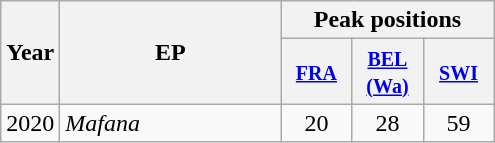<table class="wikitable">
<tr>
<th rowspan="2" style="text-align:center; width:10px;">Year</th>
<th rowspan="2" style="text-align:center; width:140px;">EP</th>
<th style="text-align:center;" colspan="3">Peak positions</th>
</tr>
<tr>
<th width="40"><small><a href='#'>FRA</a></small><br></th>
<th width="40"><small><a href='#'>BEL<br>(Wa)</a></small><br></th>
<th width="40"><small><a href='#'>SWI</a></small><br></th>
</tr>
<tr>
<td style="text-align:center;">2020</td>
<td><em>Mafana</em></td>
<td style="text-align:center;">20</td>
<td style="text-align:center;">28</td>
<td style="text-align:center;">59</td>
</tr>
</table>
